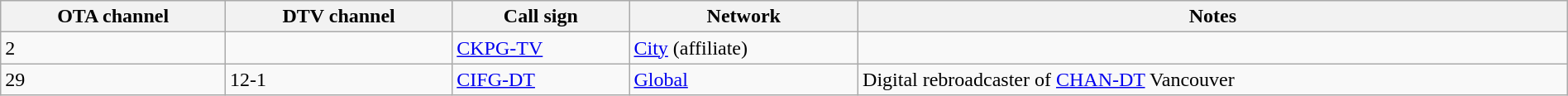<table class="wikitable sortable" width="100%">
<tr>
<th>OTA channel</th>
<th>DTV channel</th>
<th>Call sign</th>
<th>Network</th>
<th>Notes</th>
</tr>
<tr>
<td>2</td>
<td></td>
<td><a href='#'>CKPG-TV</a></td>
<td><a href='#'>City</a> (affiliate)</td>
<td></td>
</tr>
<tr>
<td>29</td>
<td>12-1</td>
<td><a href='#'>CIFG-DT</a></td>
<td><a href='#'>Global</a></td>
<td>Digital rebroadcaster of <a href='#'>CHAN-DT</a> Vancouver</td>
</tr>
</table>
